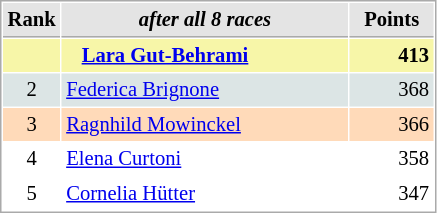<table cellspacing="1" cellpadding="3" style="border:1px solid #aaa; font-size:86%;">
<tr style="background:#e4e4e4;">
<th style="border-bottom:1px solid #aaa; width:10px;">Rank</th>
<th style="border-bottom:1px solid #aaa; width:185px; white-space:nowrap;"><em>after all 8 races</em></th>
<th style="border-bottom:1px solid #aaa; width:50px;">Points</th>
</tr>
<tr style="background:#f7f6a8;">
<td style="text-align:center;"></td>
<td>   <strong><a href='#'>Lara Gut-Behrami</a></strong></td>
<td align="right"><strong>413</strong></td>
</tr>
<tr style="background:#dce5e5;">
<td style="text-align:center;">2</td>
<td> <a href='#'>Federica Brignone</a></td>
<td align="right">368</td>
</tr>
<tr style="background:#ffdab9;">
<td style="text-align:center;">3</td>
<td> <a href='#'>Ragnhild Mowinckel</a></td>
<td align="right">366</td>
</tr>
<tr>
<td style="text-align:center;">4</td>
<td> <a href='#'>Elena Curtoni</a></td>
<td align="right">358</td>
</tr>
<tr>
<td style="text-align:center;">5</td>
<td> <a href='#'>Cornelia Hütter</a></td>
<td align="right">347</td>
</tr>
</table>
